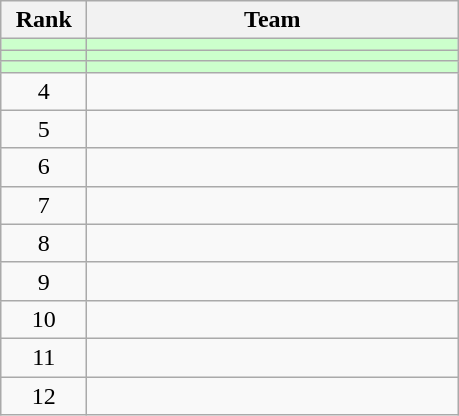<table class="wikitable" style="text-align: center;">
<tr>
<th width="50">Rank</th>
<th width="240">Team</th>
</tr>
<tr bgcolor="ccffcc">
<td></td>
<td align="left"></td>
</tr>
<tr bgcolor="ccffcc">
<td></td>
<td align="left"></td>
</tr>
<tr bgcolor="ccffcc">
<td></td>
<td align="left"></td>
</tr>
<tr>
<td>4</td>
<td align="left"></td>
</tr>
<tr>
<td>5</td>
<td align="left"></td>
</tr>
<tr>
<td>6</td>
<td align="left"></td>
</tr>
<tr>
<td>7</td>
<td align="left"></td>
</tr>
<tr>
<td>8</td>
<td align="left"></td>
</tr>
<tr>
<td>9</td>
<td align="left"></td>
</tr>
<tr>
<td>10</td>
<td align="left"></td>
</tr>
<tr>
<td>11</td>
<td align="left"></td>
</tr>
<tr>
<td>12</td>
<td align="left"></td>
</tr>
</table>
